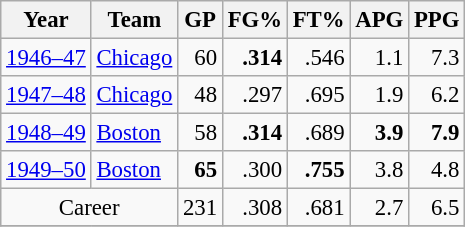<table class="wikitable sortable" style="font-size:95%; text-align:right;">
<tr>
<th>Year</th>
<th>Team</th>
<th>GP</th>
<th>FG%</th>
<th>FT%</th>
<th>APG</th>
<th>PPG</th>
</tr>
<tr>
<td style="text-align:left;"><a href='#'>1946–47</a></td>
<td style="text-align:left;"><a href='#'>Chicago</a></td>
<td>60</td>
<td><strong>.314</strong></td>
<td>.546</td>
<td>1.1</td>
<td>7.3</td>
</tr>
<tr>
<td style="text-align:left;"><a href='#'>1947–48</a></td>
<td style="text-align:left;"><a href='#'>Chicago</a></td>
<td>48</td>
<td>.297</td>
<td>.695</td>
<td>1.9</td>
<td>6.2</td>
</tr>
<tr>
<td style="text-align:left;"><a href='#'>1948–49</a></td>
<td style="text-align:left;"><a href='#'>Boston</a></td>
<td>58</td>
<td><strong>.314</strong></td>
<td>.689</td>
<td><strong>3.9</strong></td>
<td><strong>7.9</strong></td>
</tr>
<tr>
<td style="text-align:left;"><a href='#'>1949–50</a></td>
<td style="text-align:left;"><a href='#'>Boston</a></td>
<td><strong>65</strong></td>
<td>.300</td>
<td><strong>.755</strong></td>
<td>3.8</td>
<td>4.8</td>
</tr>
<tr>
<td style="text-align:center;" colspan="2">Career</td>
<td>231</td>
<td>.308</td>
<td>.681</td>
<td>2.7</td>
<td>6.5</td>
</tr>
<tr>
</tr>
</table>
